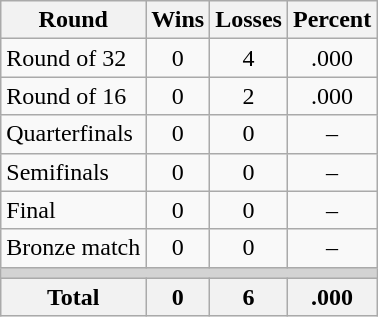<table class=wikitable>
<tr>
<th>Round</th>
<th>Wins</th>
<th>Losses</th>
<th>Percent</th>
</tr>
<tr align=center>
<td align=left>Round of 32</td>
<td>0</td>
<td>4</td>
<td>.000</td>
</tr>
<tr align=center>
<td align=left>Round of 16</td>
<td>0</td>
<td>2</td>
<td>.000</td>
</tr>
<tr align=center>
<td align=left>Quarterfinals</td>
<td>0</td>
<td>0</td>
<td>–</td>
</tr>
<tr align=center>
<td align=left>Semifinals</td>
<td>0</td>
<td>0</td>
<td>–</td>
</tr>
<tr align=center>
<td align=left>Final</td>
<td>0</td>
<td>0</td>
<td>–</td>
</tr>
<tr align=center>
<td align=left>Bronze match</td>
<td>0</td>
<td>0</td>
<td>–</td>
</tr>
<tr>
<td colspan=4 bgcolor=lightgray></td>
</tr>
<tr>
<th>Total</th>
<th>0</th>
<th>6</th>
<th>.000</th>
</tr>
</table>
